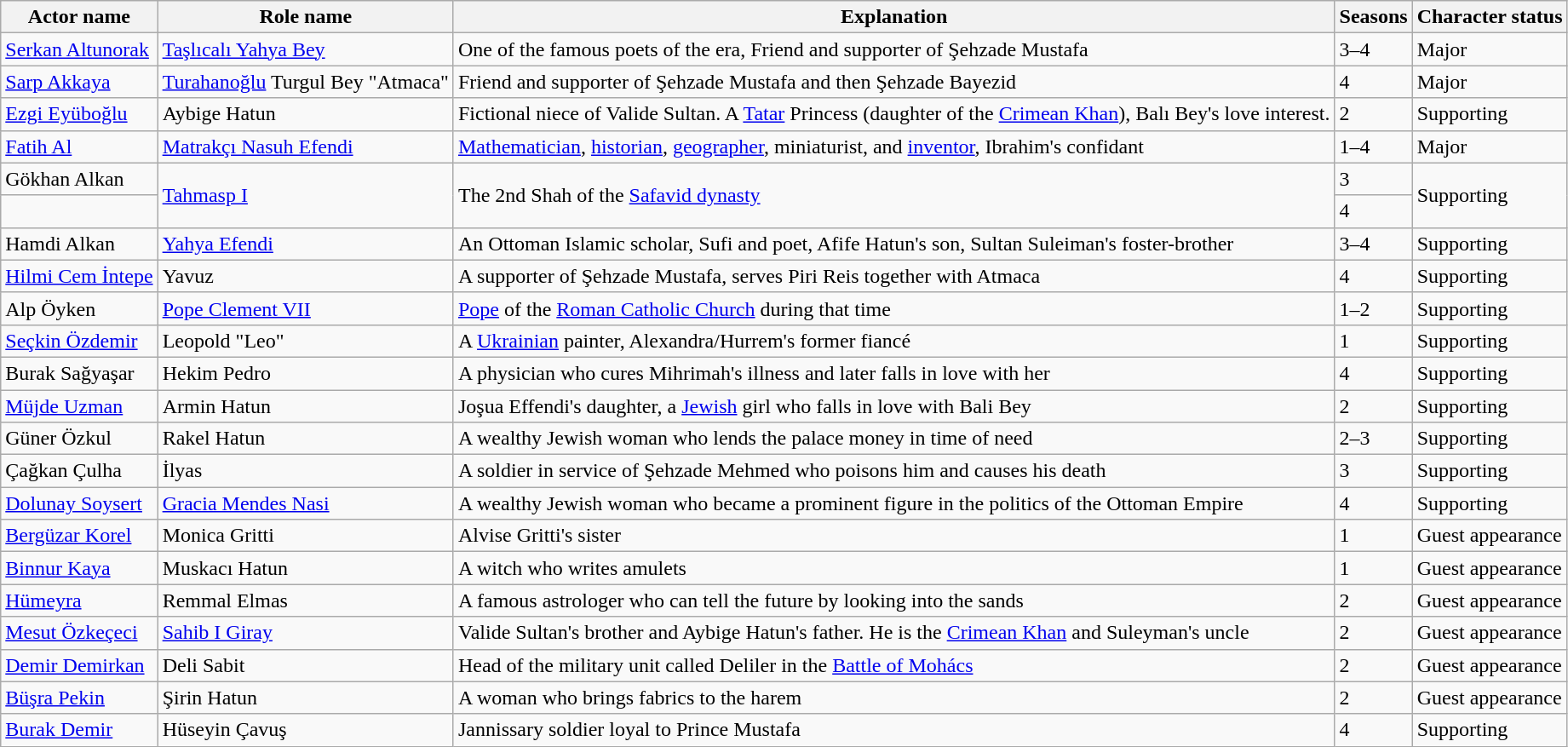<table class="wikitable">
<tr>
<th>Actor name</th>
<th>Role name</th>
<th>Explanation</th>
<th>Seasons</th>
<th>Character status</th>
</tr>
<tr>
<td><a href='#'>Serkan Altunorak</a></td>
<td><a href='#'>Taşlıcalı Yahya Bey</a></td>
<td>One of the famous poets of the era, Friend and supporter of Şehzade Mustafa</td>
<td>3–4</td>
<td>Major</td>
</tr>
<tr>
<td><a href='#'>Sarp Akkaya</a></td>
<td><a href='#'>Turahanoğlu</a> Turgul Bey "Atmaca"</td>
<td>Friend and supporter of Şehzade Mustafa and then Şehzade Bayezid</td>
<td>4</td>
<td>Major</td>
</tr>
<tr>
<td><a href='#'>Ezgi Eyüboğlu</a></td>
<td>Aybige Hatun</td>
<td>Fictional niece of Valide Sultan. A <a href='#'>Tatar</a> Princess (daughter of the <a href='#'>Crimean Khan</a>), Balı Bey's love interest.</td>
<td>2</td>
<td>Supporting</td>
</tr>
<tr>
<td><a href='#'>Fatih Al</a></td>
<td><a href='#'>Matrakçı Nasuh Efendi</a></td>
<td><a href='#'>Mathematician</a>, <a href='#'>historian</a>, <a href='#'>geographer</a>, miniaturist, and <a href='#'>inventor</a>, Ibrahim's confidant</td>
<td>1–4</td>
<td>Major</td>
</tr>
<tr>
<td>Gökhan Alkan</td>
<td rowspan="2"><a href='#'>Tahmasp I</a></td>
<td rowspan="2">The 2nd Shah of the <a href='#'>Safavid dynasty</a></td>
<td>3</td>
<td rowspan="2">Supporting</td>
</tr>
<tr>
<td></td>
<td>4</td>
</tr>
<tr>
<td>Hamdi Alkan</td>
<td><a href='#'>Yahya Efendi</a></td>
<td>An Ottoman Islamic scholar, Sufi and poet, Afife Hatun's son, Sultan Suleiman's foster-brother</td>
<td>3–4</td>
<td>Supporting</td>
</tr>
<tr>
<td><a href='#'>Hilmi Cem İntepe</a></td>
<td>Yavuz</td>
<td>A supporter of Şehzade Mustafa, serves Piri Reis together with Atmaca</td>
<td>4</td>
<td>Supporting</td>
</tr>
<tr>
<td>Alp Öyken</td>
<td><a href='#'>Pope Clement VII</a></td>
<td><a href='#'>Pope</a> of the <a href='#'>Roman Catholic Church</a> during that time</td>
<td>1–2</td>
<td>Supporting</td>
</tr>
<tr>
<td><a href='#'>Seçkin Özdemir</a></td>
<td>Leopold "Leo"</td>
<td>A <a href='#'>Ukrainian</a> painter, Alexandra/Hurrem's former fiancé</td>
<td>1</td>
<td>Supporting</td>
</tr>
<tr>
<td>Burak Sağyaşar</td>
<td>Hekim Pedro</td>
<td>A physician who cures Mihrimah's illness and later falls in love with her</td>
<td>4</td>
<td>Supporting</td>
</tr>
<tr>
<td><a href='#'>Müjde Uzman</a></td>
<td>Armin Hatun</td>
<td>Joşua Effendi's daughter, a <a href='#'>Jewish</a> girl who falls in love with Bali Bey</td>
<td>2</td>
<td>Supporting</td>
</tr>
<tr>
<td>Güner Özkul</td>
<td>Rakel Hatun</td>
<td>A wealthy Jewish woman who lends the palace money in time of need</td>
<td>2–3</td>
<td>Supporting</td>
</tr>
<tr>
<td>Çağkan Çulha</td>
<td>İlyas</td>
<td>A soldier in service of Şehzade Mehmed who poisons him and causes his death</td>
<td>3</td>
<td>Supporting</td>
</tr>
<tr>
<td><a href='#'>Dolunay Soysert</a></td>
<td><a href='#'>Gracia Mendes Nasi</a></td>
<td>A wealthy Jewish woman who became a prominent figure in the politics of the Ottoman Empire</td>
<td>4</td>
<td>Supporting</td>
</tr>
<tr>
<td><a href='#'>Bergüzar Korel</a></td>
<td>Monica Gritti</td>
<td>Alvise Gritti's sister</td>
<td>1</td>
<td>Guest appearance</td>
</tr>
<tr>
<td><a href='#'>Binnur Kaya</a></td>
<td>Muskacı Hatun</td>
<td>A witch who writes amulets</td>
<td>1</td>
<td>Guest appearance</td>
</tr>
<tr>
<td><a href='#'>Hümeyra</a></td>
<td>Remmal Elmas</td>
<td>A famous astrologer who can tell the future by looking into the sands</td>
<td>2</td>
<td>Guest appearance</td>
</tr>
<tr>
<td><a href='#'>Mesut Özkeçeci</a></td>
<td><a href='#'>Sahib I Giray</a></td>
<td>Valide Sultan's brother and Aybige Hatun's father. He is the <a href='#'>Crimean Khan</a> and Suleyman's uncle</td>
<td>2</td>
<td>Guest appearance</td>
</tr>
<tr>
<td><a href='#'>Demir Demirkan</a></td>
<td>Deli Sabit</td>
<td>Head of the military unit called Deliler in the <a href='#'>Battle of Mohács</a></td>
<td>2</td>
<td>Guest appearance</td>
</tr>
<tr>
<td><a href='#'>Büşra Pekin</a></td>
<td>Şirin Hatun</td>
<td>A woman who brings fabrics to the harem</td>
<td>2</td>
<td>Guest appearance</td>
</tr>
<tr>
<td><a href='#'>Burak Demir</a></td>
<td>Hüseyin Çavuş</td>
<td>Jannissary soldier loyal to Prince Mustafa</td>
<td>4</td>
<td>Supporting</td>
</tr>
</table>
